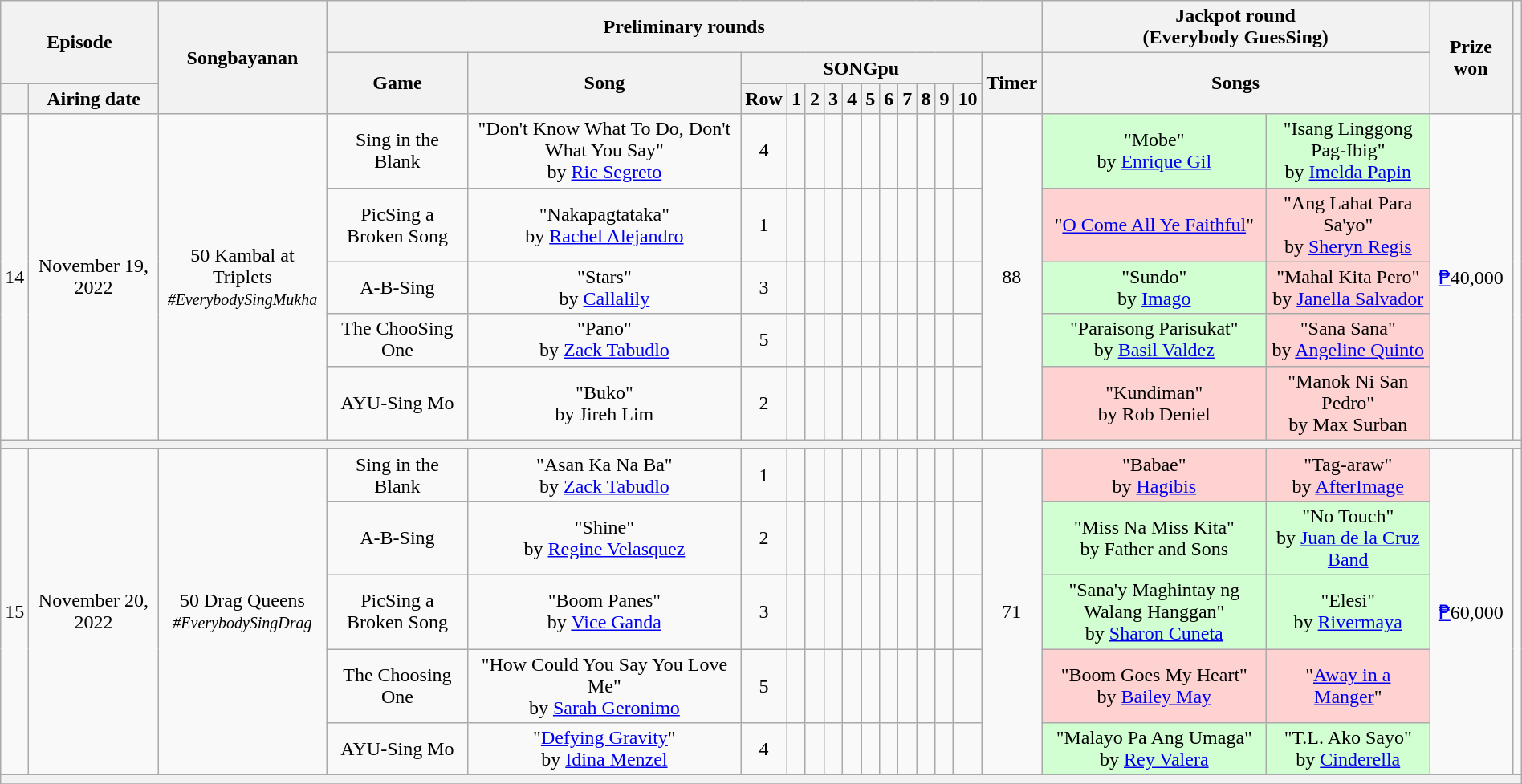<table class="wikitable mw-collapsible mw-collapsed" style="text-align:center; width:100%">
<tr>
<th colspan=2 rowspan=2>Episode</th>
<th rowspan=3>Songbayanan</th>
<th colspan=14>Preliminary rounds</th>
<th colspan=2>Jackpot round<br>(Everybody GuesSing)</th>
<th rowspan=3>Prize won</th>
<th rowspan=3></th>
</tr>
<tr>
<th rowspan=2>Game</th>
<th rowspan=2>Song</th>
<th colspan=11>SONGpu</th>
<th rowspan=2>Timer</th>
<th colspan=2 rowspan=2>Songs</th>
</tr>
<tr>
<th></th>
<th>Airing date</th>
<th>Row</th>
<th>1</th>
<th>2</th>
<th>3</th>
<th>4</th>
<th>5</th>
<th>6</th>
<th>7</th>
<th>8</th>
<th>9</th>
<th>10</th>
</tr>
<tr>
<td rowspan=5>14</td>
<td rowspan=5>November 19, 2022</td>
<td rowspan=5>50 Kambal at Triplets<br><small><em>#EverybodySingMukha</em></small></td>
<td>Sing in the Blank</td>
<td>"Don't Know What To Do, Don't What You Say"<br>by <a href='#'>Ric Segreto</a></td>
<td>4</td>
<td></td>
<td></td>
<td></td>
<td></td>
<td></td>
<td></td>
<td></td>
<td></td>
<td></td>
<td></td>
<td rowspan=5>88 </td>
<td bgcolor=D2FFD2>"Mobe"<br>by <a href='#'>Enrique Gil</a></td>
<td bgcolor=D2FFD2>"Isang Linggong Pag-Ibig"<br>by <a href='#'>Imelda Papin</a></td>
<td rowspan=5><a href='#'>₱</a>40,000</td>
<td rowspan=5></td>
</tr>
<tr>
<td>PicSing a Broken Song</td>
<td>"Nakapagtataka"<br>by <a href='#'>Rachel Alejandro</a></td>
<td>1</td>
<td></td>
<td></td>
<td></td>
<td></td>
<td></td>
<td></td>
<td></td>
<td></td>
<td></td>
<td></td>
<td bgcolor=FFD2D2>"<a href='#'>O Come All Ye Faithful</a>"</td>
<td bgcolor=FFD2D2>"Ang Lahat Para Sa'yo"<br>by <a href='#'>Sheryn Regis</a></td>
</tr>
<tr>
<td>A-B-Sing</td>
<td>"Stars"<br>by <a href='#'>Callalily</a></td>
<td>3</td>
<td></td>
<td></td>
<td></td>
<td></td>
<td></td>
<td></td>
<td></td>
<td></td>
<td></td>
<td></td>
<td bgcolor=D2FFD2>"Sundo"<br>by <a href='#'>Imago</a></td>
<td bgcolor=FFD2D2>"Mahal Kita Pero"<br>by <a href='#'>Janella Salvador</a></td>
</tr>
<tr>
<td>The ChooSing One</td>
<td>"Pano"<br>by <a href='#'>Zack Tabudlo</a></td>
<td>5</td>
<td></td>
<td></td>
<td></td>
<td></td>
<td></td>
<td></td>
<td></td>
<td></td>
<td></td>
<td></td>
<td bgcolor=D2FFD2>"Paraisong Parisukat"<br>by <a href='#'>Basil Valdez</a></td>
<td bgcolor=FFD2D2>"Sana Sana"<br>by <a href='#'>Angeline Quinto</a></td>
</tr>
<tr>
<td>AYU-Sing Mo</td>
<td>"Buko"<br>by Jireh Lim</td>
<td>2</td>
<td></td>
<td></td>
<td></td>
<td></td>
<td></td>
<td></td>
<td></td>
<td></td>
<td></td>
<td></td>
<td bgcolor=FFD2D2>"Kundiman"<br>by Rob Deniel</td>
<td bgcolor=FFD2D2>"Manok Ni San Pedro"<br>by Max Surban</td>
</tr>
<tr>
<th colspan=21 bgcolor=555></th>
</tr>
<tr>
<td rowspan=5>15</td>
<td rowspan=5>November 20, 2022</td>
<td rowspan=5>50 Drag Queens<br><small><em>#EverybodySingDrag</em></small></td>
<td>Sing in the Blank</td>
<td>"Asan Ka Na Ba"<br>by <a href='#'>Zack Tabudlo</a></td>
<td>1</td>
<td></td>
<td></td>
<td></td>
<td></td>
<td></td>
<td></td>
<td></td>
<td></td>
<td></td>
<td></td>
<td rowspan=5>71 </td>
<td bgcolor=FFD2D2>"Babae"<br>by <a href='#'>Hagibis</a></td>
<td bgcolor=FFD2D2>"Tag-araw"<br>by <a href='#'>AfterImage</a></td>
<td rowspan=5><a href='#'>₱</a>60,000</td>
<td rowspan=5></td>
</tr>
<tr>
<td>A-B-Sing</td>
<td>"Shine"<br>by <a href='#'>Regine Velasquez</a></td>
<td>2</td>
<td></td>
<td></td>
<td></td>
<td></td>
<td></td>
<td></td>
<td></td>
<td></td>
<td></td>
<td></td>
<td bgcolor=D2FFD2>"Miss Na Miss Kita"<br>by Father and Sons</td>
<td bgcolor=D2FFD2>"No Touch"<br>by <a href='#'>Juan de la Cruz Band</a></td>
</tr>
<tr>
<td>PicSing a Broken Song</td>
<td>"Boom Panes"<br>by <a href='#'>Vice Ganda</a></td>
<td>3</td>
<td></td>
<td></td>
<td></td>
<td></td>
<td></td>
<td></td>
<td></td>
<td></td>
<td></td>
<td></td>
<td bgcolor=D2FFD2>"Sana'y Maghintay ng Walang Hanggan"<br>by <a href='#'>Sharon Cuneta</a></td>
<td bgcolor=D2FFD2>"Elesi"<br>by <a href='#'>Rivermaya</a></td>
</tr>
<tr>
<td>The Choosing One</td>
<td>"How Could You Say You Love Me"<br>by <a href='#'>Sarah Geronimo</a></td>
<td>5</td>
<td></td>
<td></td>
<td></td>
<td></td>
<td></td>
<td></td>
<td></td>
<td></td>
<td></td>
<td></td>
<td bgcolor=FFD2D2>"Boom Goes My Heart"<br>by <a href='#'>Bailey May</a></td>
<td bgcolor=FFD2D2>"<a href='#'>Away in a Manger</a>"</td>
</tr>
<tr>
<td>AYU-Sing Mo</td>
<td>"<a href='#'>Defying Gravity</a>"<br>by <a href='#'>Idina Menzel</a></td>
<td>4</td>
<td></td>
<td></td>
<td></td>
<td></td>
<td></td>
<td></td>
<td></td>
<td></td>
<td></td>
<td></td>
<td bgcolor=D2FFD2>"Malayo Pa Ang Umaga"<br>by <a href='#'>Rey Valera</a></td>
<td bgcolor=D2FFD2>"T.L. Ako Sayo"<br>by <a href='#'>Cinderella</a></td>
</tr>
<tr>
<th colspan=21 bgcolor=555></th>
</tr>
<tr>
</tr>
</table>
